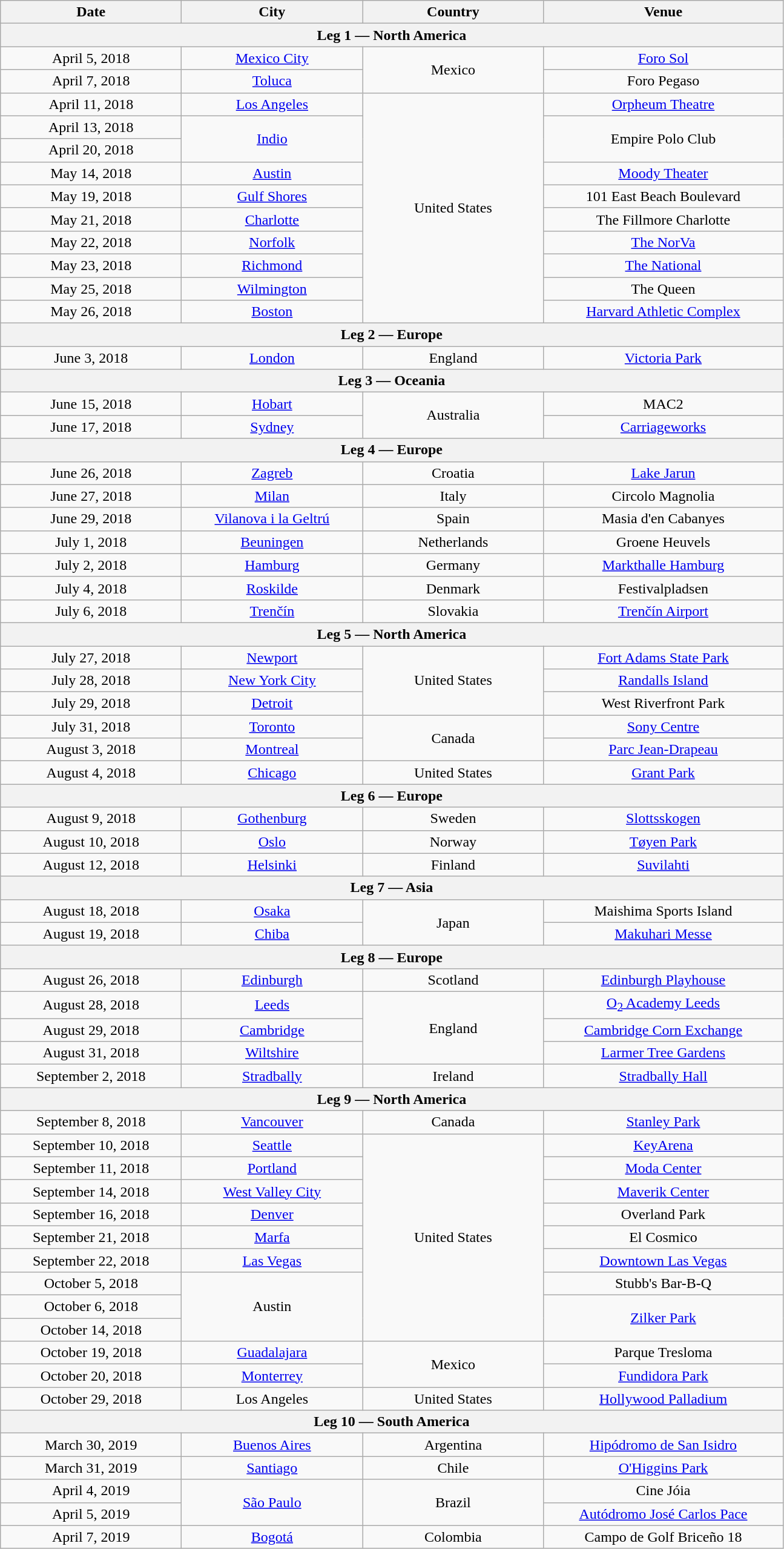<table class="wikitable plainrowheaders" style="text-align:center;">
<tr>
<th scope="col" style="width:12em;">Date</th>
<th scope="col" style="width:12em;">City</th>
<th scope="col" style="width:12em;">Country</th>
<th scope="col" style="width:16em;">Venue</th>
</tr>
<tr>
<th colspan="4">Leg 1 — North America</th>
</tr>
<tr>
<td>April 5, 2018</td>
<td><a href='#'>Mexico City</a></td>
<td rowspan="2">Mexico</td>
<td><a href='#'>Foro Sol</a></td>
</tr>
<tr>
<td>April 7, 2018</td>
<td><a href='#'>Toluca</a></td>
<td>Foro Pegaso</td>
</tr>
<tr>
<td>April 11, 2018</td>
<td><a href='#'>Los Angeles</a></td>
<td rowspan="10">United States</td>
<td><a href='#'>Orpheum Theatre</a></td>
</tr>
<tr>
<td>April 13, 2018</td>
<td rowspan="2"><a href='#'>Indio</a></td>
<td rowspan="2">Empire Polo Club</td>
</tr>
<tr>
<td>April 20, 2018</td>
</tr>
<tr>
<td>May 14, 2018</td>
<td><a href='#'>Austin</a></td>
<td><a href='#'>Moody Theater</a></td>
</tr>
<tr>
<td>May 19, 2018</td>
<td><a href='#'>Gulf Shores</a></td>
<td>101 East Beach Boulevard</td>
</tr>
<tr>
<td>May 21, 2018</td>
<td><a href='#'>Charlotte</a></td>
<td>The Fillmore Charlotte</td>
</tr>
<tr>
<td>May 22, 2018</td>
<td><a href='#'>Norfolk</a></td>
<td><a href='#'>The NorVa</a></td>
</tr>
<tr>
<td>May 23, 2018</td>
<td><a href='#'>Richmond</a></td>
<td><a href='#'>The National</a></td>
</tr>
<tr>
<td>May 25, 2018</td>
<td><a href='#'>Wilmington</a></td>
<td>The Queen</td>
</tr>
<tr>
<td>May 26, 2018</td>
<td><a href='#'>Boston</a></td>
<td><a href='#'>Harvard Athletic Complex</a></td>
</tr>
<tr>
<th colspan="4">Leg 2 — Europe</th>
</tr>
<tr>
<td>June 3, 2018</td>
<td><a href='#'>London</a></td>
<td>England</td>
<td><a href='#'>Victoria Park</a></td>
</tr>
<tr>
<th colspan="4">Leg 3 — Oceania</th>
</tr>
<tr>
<td>June 15, 2018</td>
<td><a href='#'>Hobart</a></td>
<td rowspan="2">Australia</td>
<td>MAC2</td>
</tr>
<tr>
<td>June 17, 2018</td>
<td><a href='#'>Sydney</a></td>
<td><a href='#'>Carriageworks</a></td>
</tr>
<tr>
<th colspan="4">Leg 4 — Europe</th>
</tr>
<tr>
<td>June 26, 2018</td>
<td><a href='#'>Zagreb</a></td>
<td>Croatia</td>
<td><a href='#'>Lake Jarun</a></td>
</tr>
<tr>
<td>June 27, 2018</td>
<td><a href='#'>Milan</a></td>
<td>Italy</td>
<td>Circolo Magnolia</td>
</tr>
<tr>
<td>June 29, 2018</td>
<td><a href='#'>Vilanova i la Geltrú</a></td>
<td>Spain</td>
<td>Masia d'en Cabanyes</td>
</tr>
<tr>
<td>July 1, 2018</td>
<td><a href='#'>Beuningen</a></td>
<td>Netherlands</td>
<td>Groene Heuvels</td>
</tr>
<tr>
<td>July 2, 2018</td>
<td><a href='#'>Hamburg</a></td>
<td>Germany</td>
<td><a href='#'>Markthalle Hamburg</a></td>
</tr>
<tr>
<td>July 4, 2018</td>
<td><a href='#'>Roskilde</a></td>
<td>Denmark</td>
<td>Festivalpladsen</td>
</tr>
<tr>
<td>July 6, 2018</td>
<td><a href='#'>Trenčín</a></td>
<td>Slovakia</td>
<td><a href='#'>Trenčín Airport</a></td>
</tr>
<tr>
<th colspan="4">Leg 5 — North America</th>
</tr>
<tr>
<td>July 27, 2018</td>
<td><a href='#'>Newport</a></td>
<td rowspan="3">United States</td>
<td><a href='#'>Fort Adams State Park</a></td>
</tr>
<tr>
<td>July 28, 2018</td>
<td><a href='#'>New York City</a></td>
<td><a href='#'>Randalls Island</a></td>
</tr>
<tr>
<td>July 29, 2018</td>
<td><a href='#'>Detroit</a></td>
<td>West Riverfront Park</td>
</tr>
<tr>
<td>July 31, 2018</td>
<td><a href='#'>Toronto</a></td>
<td rowspan="2">Canada</td>
<td><a href='#'>Sony Centre</a></td>
</tr>
<tr>
<td>August 3, 2018</td>
<td><a href='#'>Montreal</a></td>
<td><a href='#'>Parc Jean-Drapeau</a></td>
</tr>
<tr>
<td>August 4, 2018</td>
<td><a href='#'>Chicago</a></td>
<td>United States</td>
<td><a href='#'>Grant Park</a></td>
</tr>
<tr>
<th colspan="4">Leg 6 — Europe</th>
</tr>
<tr>
<td>August 9, 2018</td>
<td><a href='#'>Gothenburg</a></td>
<td>Sweden</td>
<td><a href='#'>Slottsskogen</a></td>
</tr>
<tr>
<td>August 10, 2018</td>
<td><a href='#'>Oslo</a></td>
<td>Norway</td>
<td><a href='#'>Tøyen Park</a></td>
</tr>
<tr>
<td>August 12, 2018</td>
<td><a href='#'>Helsinki</a></td>
<td>Finland</td>
<td><a href='#'>Suvilahti</a></td>
</tr>
<tr>
<th colspan="4">Leg 7 — Asia</th>
</tr>
<tr>
<td>August 18, 2018</td>
<td><a href='#'>Osaka</a></td>
<td rowspan="2">Japan</td>
<td>Maishima Sports Island</td>
</tr>
<tr>
<td>August 19, 2018</td>
<td><a href='#'>Chiba</a></td>
<td><a href='#'>Makuhari Messe</a></td>
</tr>
<tr>
<th colspan="4">Leg 8 — Europe</th>
</tr>
<tr>
<td>August 26, 2018</td>
<td><a href='#'>Edinburgh</a></td>
<td>Scotland</td>
<td><a href='#'>Edinburgh Playhouse</a></td>
</tr>
<tr>
<td>August 28, 2018</td>
<td><a href='#'>Leeds</a></td>
<td rowspan="3">England</td>
<td><a href='#'>O<sub>2</sub> Academy Leeds</a></td>
</tr>
<tr>
<td>August 29, 2018</td>
<td><a href='#'>Cambridge</a></td>
<td><a href='#'>Cambridge Corn Exchange</a></td>
</tr>
<tr>
<td>August 31, 2018</td>
<td><a href='#'>Wiltshire</a></td>
<td><a href='#'>Larmer Tree Gardens</a></td>
</tr>
<tr>
<td>September 2, 2018</td>
<td><a href='#'>Stradbally</a></td>
<td>Ireland</td>
<td><a href='#'>Stradbally Hall</a></td>
</tr>
<tr>
<th colspan="4">Leg 9 — North America</th>
</tr>
<tr>
<td>September 8, 2018</td>
<td><a href='#'>Vancouver</a></td>
<td>Canada</td>
<td><a href='#'>Stanley Park</a></td>
</tr>
<tr>
<td>September 10, 2018</td>
<td><a href='#'>Seattle</a></td>
<td rowspan="9">United States</td>
<td><a href='#'>KeyArena</a></td>
</tr>
<tr>
<td>September 11, 2018</td>
<td><a href='#'>Portland</a></td>
<td><a href='#'>Moda Center</a></td>
</tr>
<tr>
<td>September 14, 2018</td>
<td><a href='#'>West Valley City</a></td>
<td><a href='#'>Maverik Center</a></td>
</tr>
<tr>
<td>September 16, 2018</td>
<td><a href='#'>Denver</a></td>
<td>Overland Park</td>
</tr>
<tr>
<td>September 21, 2018</td>
<td><a href='#'>Marfa</a></td>
<td>El Cosmico</td>
</tr>
<tr>
<td>September 22, 2018</td>
<td><a href='#'>Las Vegas</a></td>
<td><a href='#'>Downtown Las Vegas</a></td>
</tr>
<tr>
<td>October 5, 2018</td>
<td rowspan="3">Austin</td>
<td>Stubb's Bar-B-Q</td>
</tr>
<tr>
<td>October 6, 2018</td>
<td rowspan="2"><a href='#'>Zilker Park</a></td>
</tr>
<tr>
<td>October 14, 2018</td>
</tr>
<tr>
<td>October 19, 2018</td>
<td><a href='#'>Guadalajara</a></td>
<td rowspan="2">Mexico</td>
<td>Parque Tresloma</td>
</tr>
<tr>
<td>October 20, 2018</td>
<td><a href='#'>Monterrey</a></td>
<td><a href='#'>Fundidora Park</a></td>
</tr>
<tr>
<td>October 29, 2018</td>
<td>Los Angeles</td>
<td>United States</td>
<td><a href='#'>Hollywood Palladium</a></td>
</tr>
<tr>
<th colspan="4">Leg 10 — South America</th>
</tr>
<tr>
<td>March 30, 2019</td>
<td><a href='#'>Buenos Aires</a></td>
<td>Argentina</td>
<td><a href='#'>Hipódromo de San Isidro</a></td>
</tr>
<tr>
<td>March 31, 2019</td>
<td><a href='#'>Santiago</a></td>
<td>Chile</td>
<td><a href='#'>O'Higgins Park</a></td>
</tr>
<tr>
<td>April 4, 2019</td>
<td rowspan="2"><a href='#'>São Paulo</a></td>
<td rowspan="2">Brazil</td>
<td>Cine Jóia</td>
</tr>
<tr>
<td>April 5, 2019</td>
<td><a href='#'>Autódromo José Carlos Pace</a></td>
</tr>
<tr>
<td>April 7, 2019</td>
<td><a href='#'>Bogotá</a></td>
<td>Colombia</td>
<td>Campo de Golf Briceño 18</td>
</tr>
</table>
